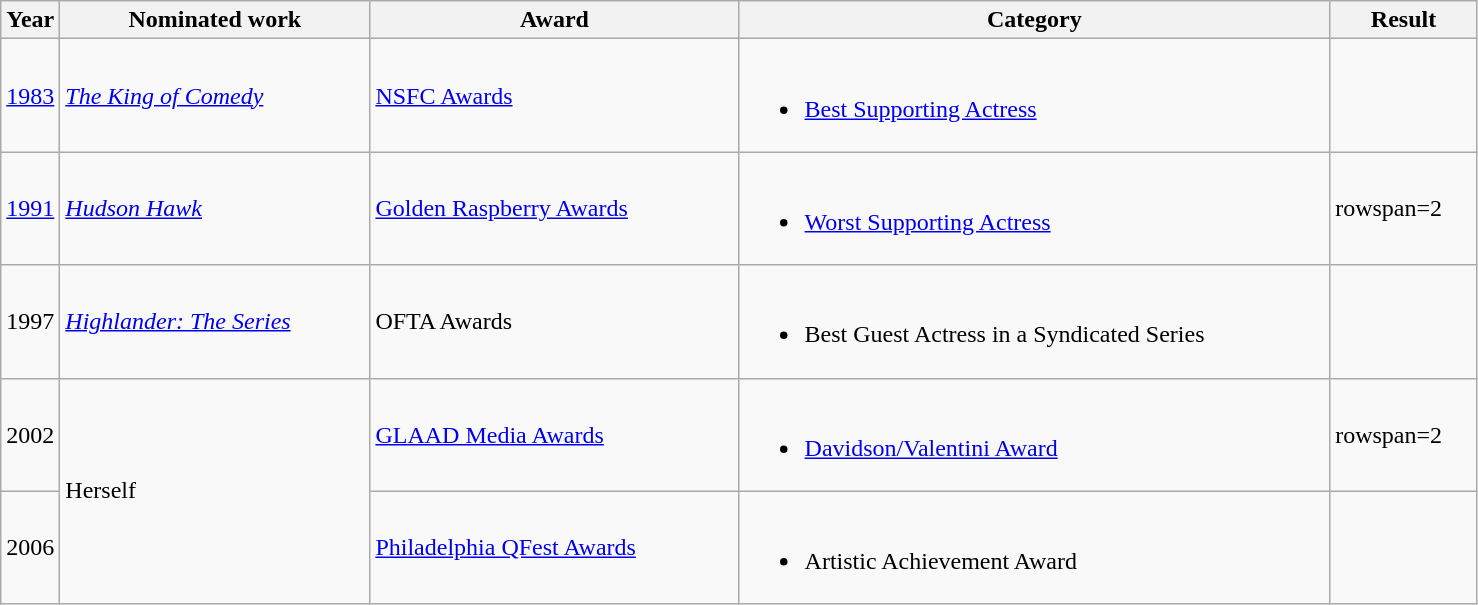<table class=wikitable>
<tr>
<th width=4%>Year</th>
<th width=21%>Nominated work</th>
<th width=25%>Award</th>
<th width=40%>Category</th>
<th width=10%>Result</th>
</tr>
<tr>
<td><a href='#'>1983</a></td>
<td><em><a href='#'>The King of Comedy</a></em></td>
<td><a href='#'>NSFC Awards</a></td>
<td><br><ul><li><a href='#'>Best Supporting Actress</a></li></ul></td>
<td></td>
</tr>
<tr>
<td><a href='#'>1991</a></td>
<td><em><a href='#'>Hudson Hawk</a></em></td>
<td><a href='#'>Golden Raspberry Awards</a></td>
<td><br><ul><li><a href='#'>Worst Supporting Actress</a></li></ul></td>
<td>rowspan=2 </td>
</tr>
<tr>
<td>1997</td>
<td><em><a href='#'>Highlander: The Series</a></em></td>
<td>OFTA Awards</td>
<td><br><ul><li>Best Guest Actress in a Syndicated Series</li></ul></td>
</tr>
<tr>
<td>2002</td>
<td rowspan=2>Herself</td>
<td><a href='#'>GLAAD Media Awards</a></td>
<td><br><ul><li><a href='#'>Davidson/Valentini Award</a></li></ul></td>
<td>rowspan=2 </td>
</tr>
<tr>
<td>2006</td>
<td><a href='#'>Philadelphia QFest Awards</a></td>
<td><br><ul><li>Artistic Achievement Award</li></ul></td>
</tr>
</table>
